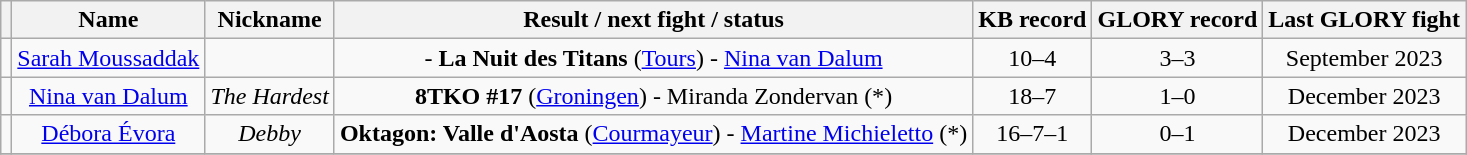<table class="wikitable sortable" style="text-align:center">
<tr>
<th></th>
<th>Name</th>
<th>Nickname</th>
<th>Result / next fight / status</th>
<th>KB record</th>
<th>GLORY record</th>
<th>Last GLORY fight</th>
</tr>
<tr>
<td></td>
<td><a href='#'>Sarah Moussaddak</a></td>
<td></td>
<td> - <strong>La Nuit des Titans</strong> (<a href='#'>Tours</a>) - <a href='#'>Nina van Dalum</a></td>
<td>10–4</td>
<td>3–3</td>
<td>September 2023</td>
</tr>
<tr>
<td></td>
<td><a href='#'>Nina van Dalum</a></td>
<td><em>The Hardest</em></td>
<td><strong>8TKO #17</strong> (<a href='#'>Groningen</a>) - Miranda Zondervan (*<strong></strong>)</td>
<td>18–7</td>
<td>1–0</td>
<td>December 2023</td>
</tr>
<tr>
<td></td>
<td><a href='#'>Débora Évora</a></td>
<td><em>Debby</em></td>
<td><strong>Oktagon: Valle d'Aosta</strong> (<a href='#'>Courmayeur</a>) - <a href='#'>Martine Michieletto</a> (*<strong></strong>)</td>
<td>16–7–1</td>
<td>0–1</td>
<td>December 2023</td>
</tr>
<tr>
</tr>
</table>
